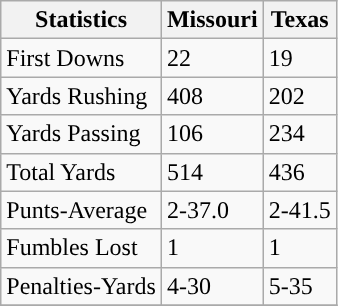<table class="wikitable">
<tr>
<th>Statistics</th>
<th>Missouri</th>
<th>Texas</th>
</tr>
<tr>
<td>First Downs</td>
<td>22</td>
<td>19</td>
</tr>
<tr>
<td>Yards Rushing</td>
<td>408</td>
<td>202</td>
</tr>
<tr>
<td>Yards Passing</td>
<td>106</td>
<td>234</td>
</tr>
<tr>
<td>Total Yards</td>
<td>514</td>
<td>436</td>
</tr>
<tr>
<td>Punts-Average</td>
<td>2-37.0</td>
<td>2-41.5</td>
</tr>
<tr>
<td>Fumbles Lost</td>
<td>1</td>
<td>1</td>
</tr>
<tr>
<td>Penalties-Yards</td>
<td>4-30</td>
<td>5-35</td>
</tr>
<tr>
</tr>
</table>
